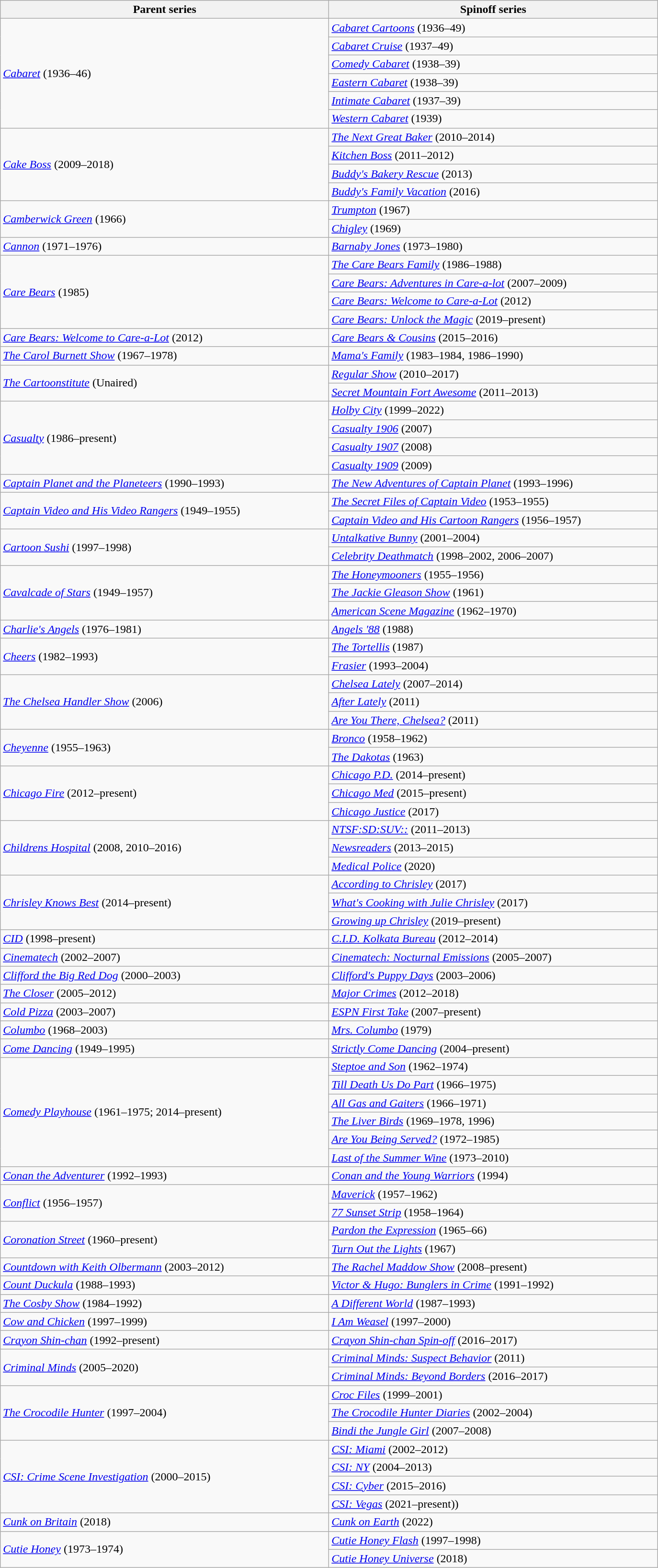<table class="wikitable">
<tr>
<th width="450">Parent series</th>
<th width="450">Spinoff series</th>
</tr>
<tr>
<td rowspan="6"><em><a href='#'>Cabaret</a></em> (1936–46)</td>
<td><em><a href='#'>Cabaret Cartoons</a></em> (1936–49)</td>
</tr>
<tr>
<td><em><a href='#'>Cabaret Cruise</a></em> (1937–49)</td>
</tr>
<tr>
<td><em><a href='#'>Comedy Cabaret</a></em> (1938–39)</td>
</tr>
<tr>
<td><em><a href='#'>Eastern Cabaret</a></em> (1938–39)</td>
</tr>
<tr>
<td><em><a href='#'>Intimate Cabaret</a></em> (1937–39)</td>
</tr>
<tr>
<td><em><a href='#'>Western Cabaret</a></em> (1939)</td>
</tr>
<tr>
<td rowspan="4"><em><a href='#'>Cake Boss</a></em> (2009–2018)</td>
<td><em><a href='#'>The Next Great Baker</a></em> (2010–2014)</td>
</tr>
<tr>
<td><em><a href='#'>Kitchen Boss</a></em> (2011–2012)</td>
</tr>
<tr>
<td><em><a href='#'>Buddy's Bakery Rescue</a></em> (2013)</td>
</tr>
<tr>
<td><em><a href='#'>Buddy's Family Vacation</a></em> (2016)</td>
</tr>
<tr>
<td rowspan="2"><em><a href='#'>Camberwick Green</a></em> (1966)</td>
<td><em><a href='#'>Trumpton</a></em> (1967)</td>
</tr>
<tr>
<td><em><a href='#'>Chigley</a></em> (1969)</td>
</tr>
<tr>
<td><em><a href='#'>Cannon</a></em> (1971–1976)</td>
<td><em><a href='#'>Barnaby Jones</a></em> (1973–1980)</td>
</tr>
<tr>
<td rowspan="4"><em><a href='#'>Care Bears</a></em> (1985)</td>
<td><em><a href='#'>The Care Bears Family</a></em> (1986–1988)</td>
</tr>
<tr>
<td><em><a href='#'>Care Bears: Adventures in Care-a-lot</a></em> (2007–2009)</td>
</tr>
<tr>
<td><em><a href='#'>Care Bears: Welcome to Care-a-Lot</a></em> (2012)</td>
</tr>
<tr>
<td><em><a href='#'>Care Bears: Unlock the Magic</a></em> (2019–present)</td>
</tr>
<tr>
<td><em><a href='#'>Care Bears: Welcome to Care-a-Lot</a></em> (2012)</td>
<td><em><a href='#'>Care Bears & Cousins</a></em> (2015–2016)</td>
</tr>
<tr>
<td><em><a href='#'>The Carol Burnett Show</a></em> (1967–1978)</td>
<td><em><a href='#'>Mama's Family</a></em> (1983–1984, 1986–1990)</td>
</tr>
<tr>
<td rowspan="2"><em><a href='#'>The Cartoonstitute</a></em> (Unaired)</td>
<td><em><a href='#'>Regular Show</a></em> (2010–2017)</td>
</tr>
<tr>
<td><em><a href='#'>Secret Mountain Fort Awesome</a></em> (2011–2013)</td>
</tr>
<tr>
<td rowspan="4"><em><a href='#'>Casualty</a></em> (1986–present)</td>
<td><em><a href='#'>Holby City</a></em> (1999–2022)</td>
</tr>
<tr>
<td><em><a href='#'>Casualty 1906</a></em> (2007)</td>
</tr>
<tr>
<td><em><a href='#'>Casualty 1907</a></em> (2008)</td>
</tr>
<tr>
<td><em><a href='#'>Casualty 1909</a></em> (2009)</td>
</tr>
<tr>
<td><em><a href='#'>Captain Planet and the Planeteers</a></em> (1990–1993)</td>
<td><em><a href='#'>The New Adventures of Captain Planet</a></em> (1993–1996)</td>
</tr>
<tr>
<td rowspan="2"><em><a href='#'>Captain Video and His Video Rangers</a></em> (1949–1955)</td>
<td><em><a href='#'>The Secret Files of Captain Video</a></em> (1953–1955)</td>
</tr>
<tr>
<td><em><a href='#'>Captain Video and His Cartoon Rangers</a></em> (1956–1957)</td>
</tr>
<tr>
<td rowspan="2"><em><a href='#'>Cartoon Sushi</a></em> (1997–1998)</td>
<td><em><a href='#'>Untalkative Bunny</a></em> (2001–2004)</td>
</tr>
<tr>
<td><em><a href='#'>Celebrity Deathmatch</a></em> (1998–2002, 2006–2007)</td>
</tr>
<tr>
<td rowspan="3"><em><a href='#'>Cavalcade of Stars</a></em> (1949–1957)</td>
<td><em><a href='#'>The Honeymooners</a></em> (1955–1956)</td>
</tr>
<tr>
<td><em><a href='#'>The Jackie Gleason Show</a></em> (1961)</td>
</tr>
<tr>
<td><em><a href='#'>American Scene Magazine</a></em> (1962–1970)</td>
</tr>
<tr>
<td><em><a href='#'>Charlie's Angels</a></em> (1976–1981)</td>
<td><em><a href='#'>Angels '88</a></em> (1988)</td>
</tr>
<tr>
<td rowspan="2"><em><a href='#'>Cheers</a></em> (1982–1993)</td>
<td><em><a href='#'>The Tortellis</a></em> (1987)</td>
</tr>
<tr>
<td><em><a href='#'>Frasier</a></em> (1993–2004)</td>
</tr>
<tr>
<td rowspan="3"><em><a href='#'>The Chelsea Handler Show</a></em> (2006)</td>
<td><em><a href='#'>Chelsea Lately</a></em> (2007–2014)</td>
</tr>
<tr>
<td><em><a href='#'>After Lately</a></em> (2011)</td>
</tr>
<tr>
<td><em><a href='#'>Are You There, Chelsea?</a></em> (2011)</td>
</tr>
<tr>
<td rowspan="2"><em><a href='#'>Cheyenne</a></em> (1955–1963)</td>
<td><em><a href='#'>Bronco</a></em> (1958–1962)</td>
</tr>
<tr>
<td><em><a href='#'>The Dakotas</a></em> (1963)</td>
</tr>
<tr>
<td rowspan="3"><em><a href='#'>Chicago Fire</a></em> (2012–present)</td>
<td><em><a href='#'>Chicago P.D.</a></em> (2014–present)</td>
</tr>
<tr>
<td><em><a href='#'>Chicago Med</a></em> (2015–present)</td>
</tr>
<tr>
<td><em><a href='#'>Chicago Justice</a></em> (2017)</td>
</tr>
<tr>
<td rowspan="3"><em><a href='#'>Childrens Hospital</a></em> (2008, 2010–2016)</td>
<td><em><a href='#'>NTSF:SD:SUV::</a></em> (2011–2013)</td>
</tr>
<tr>
<td><em><a href='#'>Newsreaders</a></em> (2013–2015)</td>
</tr>
<tr>
<td><em><a href='#'>Medical Police</a></em> (2020)</td>
</tr>
<tr>
<td rowspan="3"><em><a href='#'>Chrisley Knows Best</a></em> (2014–present)</td>
<td><em><a href='#'>According to Chrisley</a></em> (2017)</td>
</tr>
<tr>
<td><em><a href='#'>What's Cooking with Julie Chrisley</a></em> (2017)</td>
</tr>
<tr>
<td><em><a href='#'>Growing up Chrisley</a></em> (2019–present)</td>
</tr>
<tr>
<td><em><a href='#'>CID</a></em> (1998–present)</td>
<td><em><a href='#'>C.I.D. Kolkata Bureau</a></em> (2012–2014)</td>
</tr>
<tr>
<td><em><a href='#'>Cinematech</a></em> (2002–2007)</td>
<td><em><a href='#'>Cinematech: Nocturnal Emissions</a></em> (2005–2007)</td>
</tr>
<tr>
<td><em><a href='#'>Clifford the Big Red Dog</a></em> (2000–2003)</td>
<td><em><a href='#'>Clifford's Puppy Days</a></em> (2003–2006)</td>
</tr>
<tr>
<td><em><a href='#'>The Closer</a></em> (2005–2012)</td>
<td><em><a href='#'>Major Crimes</a></em> (2012–2018)</td>
</tr>
<tr>
<td><em><a href='#'>Cold Pizza</a></em> (2003–2007)</td>
<td><em><a href='#'>ESPN First Take</a></em> (2007–present)</td>
</tr>
<tr>
<td><em><a href='#'>Columbo</a></em> (1968–2003)</td>
<td><em><a href='#'>Mrs. Columbo</a></em> (1979)</td>
</tr>
<tr>
<td><em><a href='#'>Come Dancing</a></em> (1949–1995)</td>
<td><em><a href='#'>Strictly Come Dancing</a></em> (2004–present)</td>
</tr>
<tr>
<td rowspan="6"><em><a href='#'>Comedy Playhouse</a></em> (1961–1975; 2014–present)</td>
<td><em><a href='#'>Steptoe and Son</a></em> (1962–1974)</td>
</tr>
<tr>
<td><em><a href='#'>Till Death Us Do Part</a></em> (1966–1975)</td>
</tr>
<tr>
<td><em><a href='#'>All Gas and Gaiters</a></em> (1966–1971)</td>
</tr>
<tr>
<td><em><a href='#'>The Liver Birds</a></em> (1969–1978, 1996)</td>
</tr>
<tr>
<td><em><a href='#'>Are You Being Served?</a></em> (1972–1985)</td>
</tr>
<tr>
<td><em><a href='#'>Last of the Summer Wine</a></em> (1973–2010)</td>
</tr>
<tr>
<td><em><a href='#'>Conan the Adventurer</a></em> (1992–1993)</td>
<td><em><a href='#'>Conan and the Young Warriors</a></em> (1994)</td>
</tr>
<tr>
<td rowspan="2"><em><a href='#'>Conflict</a></em> (1956–1957)</td>
<td><em><a href='#'>Maverick</a></em> (1957–1962)</td>
</tr>
<tr>
<td><em><a href='#'>77 Sunset Strip</a></em> (1958–1964)</td>
</tr>
<tr>
<td rowspan="2"><em><a href='#'>Coronation Street</a></em> (1960–present)</td>
<td><em><a href='#'>Pardon the Expression</a></em> (1965–66)</td>
</tr>
<tr>
<td><em><a href='#'>Turn Out the Lights</a></em> (1967)</td>
</tr>
<tr>
<td><em><a href='#'>Countdown with Keith Olbermann</a></em> (2003–2012)</td>
<td><em><a href='#'>The Rachel Maddow Show</a></em> (2008–present)</td>
</tr>
<tr>
<td><em><a href='#'>Count Duckula</a></em> (1988–1993)</td>
<td><em><a href='#'>Victor & Hugo: Bunglers in Crime</a></em> (1991–1992)</td>
</tr>
<tr>
<td><em><a href='#'>The Cosby Show</a></em> (1984–1992)</td>
<td><em><a href='#'>A Different World</a></em> (1987–1993)</td>
</tr>
<tr>
<td><em><a href='#'>Cow and Chicken</a></em> (1997–1999)</td>
<td><em><a href='#'>I Am Weasel</a></em> (1997–2000)</td>
</tr>
<tr>
<td><em><a href='#'>Crayon Shin-chan</a></em> (1992–present)</td>
<td><em><a href='#'>Crayon Shin-chan Spin-off</a></em> (2016–2017)</td>
</tr>
<tr>
<td rowspan="2"><em><a href='#'>Criminal Minds</a></em> (2005–2020)</td>
<td><em><a href='#'>Criminal Minds: Suspect Behavior</a></em> (2011)</td>
</tr>
<tr>
<td><em><a href='#'>Criminal Minds: Beyond Borders</a></em> (2016–2017)</td>
</tr>
<tr>
<td rowspan="3"><em><a href='#'>The Crocodile Hunter</a></em> (1997–2004)</td>
<td><em><a href='#'>Croc Files</a></em> (1999–2001)</td>
</tr>
<tr>
<td><em><a href='#'>The Crocodile Hunter Diaries</a></em> (2002–2004)</td>
</tr>
<tr>
<td><em><a href='#'>Bindi the Jungle Girl</a></em> (2007–2008)</td>
</tr>
<tr>
<td rowspan="4"><em><a href='#'>CSI: Crime Scene Investigation</a></em> (2000–2015)</td>
<td><em><a href='#'>CSI: Miami</a></em> (2002–2012)</td>
</tr>
<tr>
<td><em><a href='#'>CSI: NY</a></em> (2004–2013)</td>
</tr>
<tr>
<td><em><a href='#'>CSI: Cyber</a></em> (2015–2016)</td>
</tr>
<tr>
<td><em><a href='#'>CSI: Vegas</a></em> (2021–present))</td>
</tr>
<tr>
<td><em><a href='#'>Cunk on Britain</a></em> (2018)</td>
<td><em><a href='#'>Cunk on Earth</a></em> (2022)</td>
</tr>
<tr>
<td rowspan="2"><em><a href='#'>Cutie Honey</a></em> (1973–1974)</td>
<td><em><a href='#'>Cutie Honey Flash</a></em> (1997–1998)</td>
</tr>
<tr>
<td><em><a href='#'>Cutie Honey Universe</a></em> (2018)</td>
</tr>
</table>
